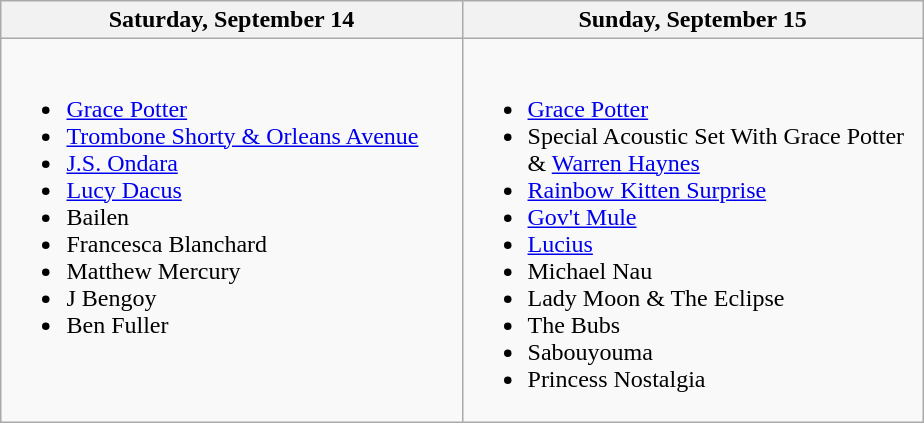<table class="wikitable" style="margin-left: auto; margin-right: auto; border: none;">
<tr>
<th style="width: 300px;">Saturday, September 14</th>
<th style="width: 300px;">Sunday, September 15</th>
</tr>
<tr valign="top">
<td><br><ul><li><a href='#'>Grace Potter</a></li><li><a href='#'>Trombone Shorty & Orleans Avenue</a></li><li><a href='#'>J.S. Ondara</a></li><li><a href='#'>Lucy Dacus</a></li><li>Bailen</li><li>Francesca Blanchard</li><li>Matthew Mercury</li><li>J Bengoy</li><li>Ben Fuller</li></ul></td>
<td><br><ul><li><a href='#'>Grace Potter</a></li><li>Special Acoustic Set With Grace Potter & <a href='#'>Warren Haynes</a></li><li><a href='#'>Rainbow Kitten Surprise</a></li><li><a href='#'>Gov't Mule</a></li><li><a href='#'>Lucius</a></li><li>Michael Nau</li><li>Lady Moon & The Eclipse</li><li>The Bubs</li><li>Sabouyouma</li><li>Princess Nostalgia</li></ul></td>
</tr>
</table>
